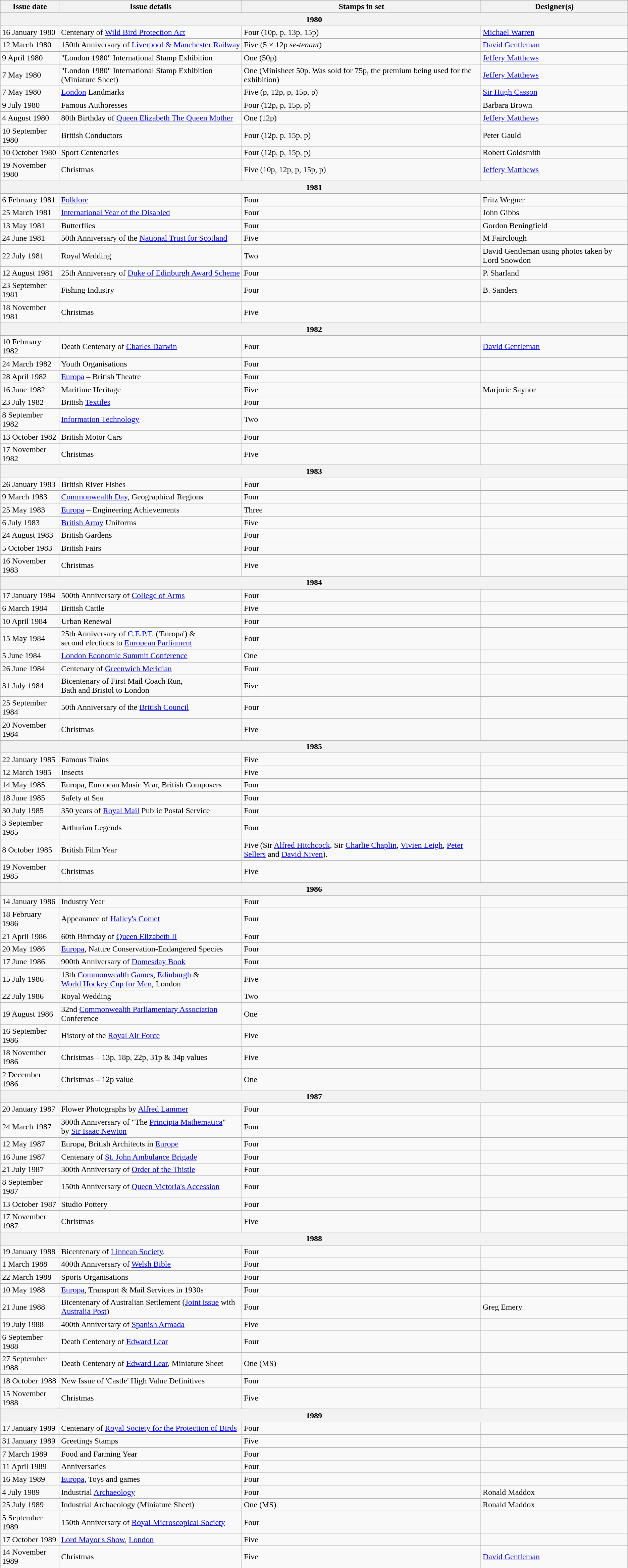<table class="wikitable">
<tr>
<th>Issue date</th>
<th>Issue details</th>
<th>Stamps in set</th>
<th>Designer(s)</th>
</tr>
<tr>
</tr>
<tr>
<th colspan=4>1980</th>
</tr>
<tr>
<td>16 January 1980</td>
<td>Centenary of <a href='#'>Wild Bird Protection Act</a></td>
<td>Four (10p, p, 13p, 15p)</td>
<td><a href='#'>Michael Warren</a></td>
</tr>
<tr>
<td>12 March 1980</td>
<td>150th Anniversary of <a href='#'>Liverpool & Manchester Railway</a></td>
<td>Five (5 × 12p <em>se-tenant</em>)</td>
<td><a href='#'>David Gentleman</a></td>
</tr>
<tr>
<td>9 April 1980</td>
<td>"London 1980" International Stamp Exhibition</td>
<td>One (50p)</td>
<td><a href='#'>Jeffery Matthews</a></td>
</tr>
<tr>
<td>7 May 1980</td>
<td>"London 1980" International Stamp Exhibition<br>(Miniature Sheet)</td>
<td>One (Minisheet 50p. Was sold for 75p, the premium being used for the exhibition)</td>
<td><a href='#'>Jeffery Matthews</a></td>
</tr>
<tr>
<td>7 May 1980</td>
<td><a href='#'>London</a> Landmarks</td>
<td>Five (p, 12p, p, 15p, p)</td>
<td><a href='#'>Sir Hugh Casson</a></td>
</tr>
<tr>
<td>9 July 1980</td>
<td>Famous Authoresses</td>
<td>Four (12p, p, 15p, p)</td>
<td>Barbara Brown</td>
</tr>
<tr>
<td>4 August 1980</td>
<td>80th Birthday of <a href='#'>Queen Elizabeth The Queen Mother</a></td>
<td>One (12p)</td>
<td><a href='#'>Jeffery Matthews</a></td>
</tr>
<tr>
<td>10 September 1980</td>
<td>British Conductors</td>
<td>Four (12p, p, 15p, p)</td>
<td>Peter Gauld</td>
</tr>
<tr>
<td>10 October 1980</td>
<td>Sport Centenaries</td>
<td>Four (12p, p, 15p, p)</td>
<td>Robert Goldsmith</td>
</tr>
<tr>
<td>19 November 1980</td>
<td>Christmas</td>
<td>Five (10p, 12p, p, 15p, p)</td>
<td><a href='#'>Jeffery Matthews</a></td>
</tr>
<tr>
</tr>
<tr>
<th colspan=4>1981</th>
</tr>
<tr>
<td>6 February 1981</td>
<td><a href='#'>Folklore</a></td>
<td>Four</td>
<td>Fritz Wegner</td>
</tr>
<tr>
<td>25 March 1981</td>
<td><a href='#'>International Year of the Disabled</a></td>
<td>Four</td>
<td>John Gibbs</td>
</tr>
<tr>
<td>13 May 1981</td>
<td>Butterflies</td>
<td>Four</td>
<td>Gordon Beningfield</td>
</tr>
<tr>
<td>24 June 1981</td>
<td>50th Anniversary of the <a href='#'>National Trust for Scotland</a></td>
<td>Five</td>
<td>M Fairclough</td>
</tr>
<tr>
<td>22 July 1981</td>
<td>Royal Wedding</td>
<td>Two</td>
<td>David Gentleman using photos taken by Lord Snowdon</td>
</tr>
<tr>
<td>12 August 1981</td>
<td>25th Anniversary of <a href='#'>Duke of Edinburgh Award Scheme</a></td>
<td>Four</td>
<td>P. Sharland</td>
</tr>
<tr>
<td>23 September 1981</td>
<td>Fishing Industry</td>
<td>Four</td>
<td>B. Sanders</td>
</tr>
<tr>
<td>18 November 1981</td>
<td>Christmas</td>
<td>Five</td>
<td></td>
</tr>
<tr>
</tr>
<tr>
<th colspan=4>1982</th>
</tr>
<tr>
<td>10 February 1982</td>
<td>Death Centenary of <a href='#'>Charles Darwin</a></td>
<td>Four</td>
<td><a href='#'>David Gentleman</a></td>
</tr>
<tr>
<td>24 March 1982</td>
<td>Youth Organisations</td>
<td>Four</td>
<td></td>
</tr>
<tr>
<td>28 April 1982</td>
<td><a href='#'>Europa</a> – British Theatre</td>
<td>Four</td>
<td></td>
</tr>
<tr>
<td>16 June 1982</td>
<td>Maritime Heritage</td>
<td>Five</td>
<td>Marjorie Saynor</td>
</tr>
<tr>
<td>23 July 1982</td>
<td>British <a href='#'>Textiles</a></td>
<td>Four</td>
<td></td>
</tr>
<tr>
<td>8 September 1982</td>
<td><a href='#'>Information Technology</a></td>
<td>Two</td>
<td></td>
</tr>
<tr>
<td>13 October 1982</td>
<td>British Motor Cars</td>
<td>Four</td>
<td></td>
</tr>
<tr>
<td>17 November 1982</td>
<td>Christmas</td>
<td>Five</td>
<td></td>
</tr>
<tr>
</tr>
<tr>
<th colspan=4>1983</th>
</tr>
<tr>
<td>26 January 1983</td>
<td>British River Fishes</td>
<td>Four</td>
<td></td>
</tr>
<tr>
<td>9 March 1983</td>
<td><a href='#'>Commonwealth Day</a>, Geographical Regions</td>
<td>Four</td>
<td></td>
</tr>
<tr>
<td>25 May 1983</td>
<td><a href='#'>Europa</a> – Engineering Achievements</td>
<td>Three</td>
<td></td>
</tr>
<tr>
<td>6 July 1983</td>
<td><a href='#'>British Army</a> Uniforms</td>
<td>Five</td>
<td></td>
</tr>
<tr>
<td>24 August 1983</td>
<td>British Gardens</td>
<td>Four</td>
<td></td>
</tr>
<tr>
<td>5 October 1983</td>
<td>British Fairs</td>
<td>Four</td>
<td></td>
</tr>
<tr>
<td>16 November 1983</td>
<td>Christmas</td>
<td>Five</td>
<td></td>
</tr>
<tr>
</tr>
<tr>
<th colspan=4>1984</th>
</tr>
<tr>
<td>17 January 1984</td>
<td>500th Anniversary of <a href='#'>College of Arms</a></td>
<td>Four</td>
<td></td>
</tr>
<tr>
<td>6 March 1984</td>
<td>British Cattle</td>
<td>Five</td>
<td></td>
</tr>
<tr>
<td>10 April 1984</td>
<td>Urban Renewal</td>
<td>Four</td>
<td></td>
</tr>
<tr>
<td>15 May 1984</td>
<td>25th Anniversary of <a href='#'>C.E.P.T.</a> ('Europa') &<br>second elections to <a href='#'>European Parliament</a></td>
<td>Four</td>
<td></td>
</tr>
<tr>
<td>5 June 1984</td>
<td><a href='#'>London Economic Summit Conference</a></td>
<td>One</td>
<td></td>
</tr>
<tr>
<td>26 June 1984</td>
<td>Centenary of <a href='#'>Greenwich Meridian</a></td>
<td>Four</td>
<td></td>
</tr>
<tr>
<td>31 July 1984</td>
<td>Bicentenary of First Mail Coach Run,<br>Bath and Bristol to London</td>
<td>Five</td>
<td></td>
</tr>
<tr>
<td>25 September 1984</td>
<td>50th Anniversary of the <a href='#'>British Council</a></td>
<td>Four</td>
<td></td>
</tr>
<tr>
<td>20 November 1984</td>
<td>Christmas</td>
<td>Five</td>
<td></td>
</tr>
<tr>
</tr>
<tr>
<th colspan=4>1985</th>
</tr>
<tr>
<td>22 January 1985</td>
<td>Famous Trains</td>
<td>Five</td>
<td></td>
</tr>
<tr>
<td>12 March 1985</td>
<td>Insects</td>
<td>Five</td>
<td></td>
</tr>
<tr>
<td>14 May 1985</td>
<td>Europa, European Music Year, British Composers</td>
<td>Four</td>
<td></td>
</tr>
<tr>
<td>18 June 1985</td>
<td>Safety at Sea</td>
<td>Four</td>
<td></td>
</tr>
<tr>
<td>30 July 1985</td>
<td>350 years of <a href='#'>Royal Mail</a> Public Postal Service</td>
<td>Four</td>
<td></td>
</tr>
<tr>
<td>3 September 1985</td>
<td>Arthurian Legends</td>
<td>Four</td>
<td></td>
</tr>
<tr>
<td>8 October 1985</td>
<td>British Film Year</td>
<td>Five (Sir <a href='#'>Alfred Hitchcock</a>, Sir <a href='#'>Charlie Chaplin</a>, <a href='#'>Vivien Leigh</a>, <a href='#'>Peter Sellers</a> and <a href='#'>David Niven</a>).</td>
<td></td>
</tr>
<tr>
<td>19 November 1985</td>
<td>Christmas</td>
<td>Five</td>
<td></td>
</tr>
<tr>
</tr>
<tr>
<th colspan=4>1986</th>
</tr>
<tr>
<td>14 January 1986</td>
<td>Industry Year</td>
<td>Four</td>
<td></td>
</tr>
<tr>
<td>18 February 1986</td>
<td>Appearance of <a href='#'>Halley's Comet</a></td>
<td>Four</td>
<td></td>
</tr>
<tr>
<td>21 April 1986</td>
<td>60th Birthday of <a href='#'>Queen Elizabeth II</a></td>
<td>Four</td>
<td></td>
</tr>
<tr>
<td>20 May 1986</td>
<td><a href='#'>Europa</a>, Nature Conservation-Endangered Species</td>
<td>Four</td>
<td></td>
</tr>
<tr>
<td>17 June 1986</td>
<td>900th Anniversary of <a href='#'>Domesday Book</a></td>
<td>Four</td>
<td></td>
</tr>
<tr>
<td>15 July 1986</td>
<td>13th <a href='#'>Commonwealth Games</a>, <a href='#'>Edinburgh</a> &<br><a href='#'>World Hockey Cup for Men</a>, London</td>
<td>Five</td>
<td></td>
</tr>
<tr>
<td>22 July 1986</td>
<td>Royal Wedding</td>
<td>Two</td>
<td></td>
</tr>
<tr>
<td>19 August 1986</td>
<td>32nd <a href='#'>Commonwealth Parliamentary Association</a> Conference</td>
<td>One</td>
<td></td>
</tr>
<tr>
<td>16 September 1986</td>
<td>History of the <a href='#'>Royal Air Force</a></td>
<td>Five</td>
<td></td>
</tr>
<tr>
<td>18 November 1986</td>
<td>Christmas – 13p, 18p, 22p, 31p & 34p values</td>
<td>Five</td>
<td></td>
</tr>
<tr>
<td>2 December 1986</td>
<td>Christmas – 12p value</td>
<td>One</td>
<td></td>
</tr>
<tr>
</tr>
<tr>
<th colspan=4>1987</th>
</tr>
<tr>
<td>20 January 1987</td>
<td>Flower Photographs by <a href='#'>Alfred Lammer</a></td>
<td>Four</td>
<td></td>
</tr>
<tr>
<td>24 March 1987</td>
<td>300th Anniversary of "The <a href='#'>Principia Mathematica</a>"<br>by <a href='#'>Sir Isaac Newton</a></td>
<td>Four</td>
<td></td>
</tr>
<tr>
<td>12 May 1987</td>
<td>Europa, British Architects in <a href='#'>Europe</a></td>
<td>Four</td>
<td></td>
</tr>
<tr>
<td>16 June 1987</td>
<td>Centenary of <a href='#'>St. John Ambulance Brigade</a></td>
<td>Four</td>
<td></td>
</tr>
<tr>
<td>21 July 1987</td>
<td>300th Anniversary of <a href='#'>Order of the Thistle</a></td>
<td>Four</td>
<td></td>
</tr>
<tr>
<td>8 September 1987</td>
<td>150th Anniversary of <a href='#'>Queen Victoria's Accession</a></td>
<td>Four</td>
<td></td>
</tr>
<tr>
<td>13 October 1987</td>
<td>Studio Pottery</td>
<td>Four</td>
<td></td>
</tr>
<tr>
<td>17 November 1987</td>
<td>Christmas</td>
<td>Five</td>
<td></td>
</tr>
<tr>
</tr>
<tr>
<th colspan=4>1988</th>
</tr>
<tr>
<td>19 January 1988</td>
<td>Bicentenary of <a href='#'>Linnean Society</a>.</td>
<td>Four</td>
<td></td>
</tr>
<tr>
<td>1 March 1988</td>
<td>400th Anniversary of <a href='#'>Welsh Bible</a></td>
<td>Four</td>
<td></td>
</tr>
<tr>
<td>22 March 1988</td>
<td>Sports Organisations</td>
<td>Four</td>
<td></td>
</tr>
<tr>
<td>10 May 1988</td>
<td><a href='#'>Europa</a>, Transport & Mail Services in 1930s</td>
<td>Four</td>
<td></td>
</tr>
<tr>
<td>21 June 1988</td>
<td>Bicentenary of Australian Settlement (<a href='#'>Joint issue</a> with <a href='#'>Australia Post</a>)</td>
<td>Four</td>
<td>Greg Emery</td>
</tr>
<tr>
<td>19 July 1988</td>
<td>400th Anniversary of <a href='#'>Spanish Armada</a></td>
<td>Five</td>
<td></td>
</tr>
<tr>
<td>6 September 1988</td>
<td>Death Centenary of <a href='#'>Edward Lear</a></td>
<td>Four</td>
<td></td>
</tr>
<tr>
<td>27 September 1988</td>
<td>Death Centenary of <a href='#'>Edward Lear</a>, Miniature Sheet</td>
<td>One (MS)</td>
<td></td>
</tr>
<tr>
<td>18 October 1988</td>
<td>New Issue of 'Castle' High Value Definitives</td>
<td>Four</td>
<td></td>
</tr>
<tr>
<td>15 November 1988</td>
<td>Christmas</td>
<td>Five</td>
<td></td>
</tr>
<tr>
</tr>
<tr>
<th colspan=4>1989</th>
</tr>
<tr>
<td>17 January 1989</td>
<td>Centenary of <a href='#'>Royal Society for the Protection of Birds</a></td>
<td>Four</td>
<td></td>
</tr>
<tr>
<td>31 January 1989</td>
<td>Greetings Stamps</td>
<td>Five</td>
<td></td>
</tr>
<tr>
<td>7 March 1989</td>
<td>Food and Farming Year</td>
<td>Four</td>
<td></td>
</tr>
<tr>
<td>11 April 1989</td>
<td>Anniversaries</td>
<td>Four</td>
<td></td>
</tr>
<tr>
<td>16 May 1989</td>
<td><a href='#'>Europa</a>, Toys and games</td>
<td>Four</td>
<td></td>
</tr>
<tr>
<td>4 July 1989</td>
<td>Industrial <a href='#'>Archaeology</a></td>
<td>Four</td>
<td>Ronald Maddox</td>
</tr>
<tr>
<td>25 July 1989</td>
<td>Industrial Archaeology (Miniature Sheet)</td>
<td>One (MS)</td>
<td>Ronald Maddox</td>
</tr>
<tr>
<td>5 September 1989</td>
<td>150th Anniversary of <a href='#'>Royal Microscopical Society</a></td>
<td>Four</td>
<td></td>
</tr>
<tr>
<td>17 October 1989</td>
<td><a href='#'>Lord Mayor's Show</a>, <a href='#'>London</a></td>
<td>Five</td>
<td></td>
</tr>
<tr>
<td>14 November 1989</td>
<td>Christmas</td>
<td>Five</td>
<td><a href='#'>David Gentleman</a></td>
</tr>
<tr>
</tr>
</table>
